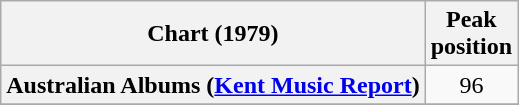<table class="wikitable sortable plainrowheaders">
<tr>
<th>Chart (1979)</th>
<th>Peak<br>position</th>
</tr>
<tr>
<th scope="row">Australian Albums (<a href='#'>Kent Music Report</a>)</th>
<td style="text-align:center;">96</td>
</tr>
<tr>
</tr>
<tr>
</tr>
<tr>
</tr>
<tr>
</tr>
</table>
